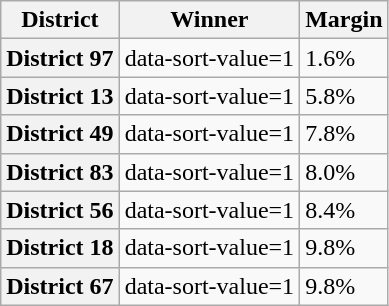<table class="wikitable sortable">
<tr>
<th>District</th>
<th>Winner</th>
<th>Margin</th>
</tr>
<tr>
<th>District 97</th>
<td>data-sort-value=1 </td>
<td>1.6%</td>
</tr>
<tr>
<th>District 13</th>
<td>data-sort-value=1 </td>
<td>5.8%</td>
</tr>
<tr>
<th>District 49</th>
<td>data-sort-value=1 </td>
<td>7.8%</td>
</tr>
<tr>
<th>District 83</th>
<td>data-sort-value=1 </td>
<td>8.0%</td>
</tr>
<tr>
<th>District 56</th>
<td>data-sort-value=1 </td>
<td>8.4%</td>
</tr>
<tr>
<th>District 18</th>
<td>data-sort-value=1 </td>
<td>9.8%</td>
</tr>
<tr>
<th>District 67</th>
<td>data-sort-value=1 </td>
<td>9.8%</td>
</tr>
</table>
